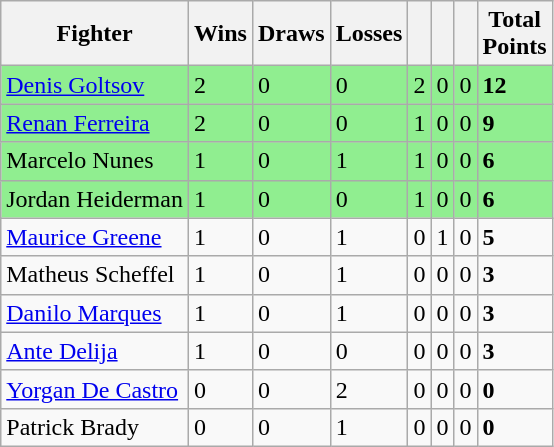<table class="wikitable sortable">
<tr>
<th>Fighter</th>
<th>Wins</th>
<th>Draws</th>
<th>Losses</th>
<th></th>
<th></th>
<th></th>
<th>Total<br> Points</th>
</tr>
<tr style="background:#90EE90;">
<td> <a href='#'>Denis Goltsov</a></td>
<td>2</td>
<td>0</td>
<td>0</td>
<td>2</td>
<td>0</td>
<td>0</td>
<td><strong>12</strong></td>
</tr>
<tr style="background:#90EE90;">
<td> <a href='#'>Renan Ferreira</a></td>
<td>2</td>
<td>0</td>
<td>0</td>
<td>1</td>
<td>0</td>
<td>0</td>
<td><strong>9</strong></td>
</tr>
<tr style="background:#90EE90;">
<td> Marcelo Nunes</td>
<td>1</td>
<td>0</td>
<td>1</td>
<td>1</td>
<td>0</td>
<td>0</td>
<td><strong>6</strong></td>
</tr>
<tr style="background:#90EE90;">
<td> Jordan Heiderman</td>
<td>1</td>
<td>0</td>
<td>0</td>
<td>1</td>
<td>0</td>
<td>0</td>
<td><strong>6</strong></td>
</tr>
<tr>
<td> <a href='#'>Maurice Greene</a></td>
<td>1</td>
<td>0</td>
<td>1</td>
<td>0</td>
<td>1</td>
<td>0</td>
<td><strong>5</strong></td>
</tr>
<tr>
<td> Matheus Scheffel</td>
<td>1</td>
<td>0</td>
<td>1</td>
<td>0</td>
<td>0</td>
<td>0</td>
<td><strong>3</strong></td>
</tr>
<tr>
<td> <a href='#'>Danilo Marques</a></td>
<td>1</td>
<td>0</td>
<td>1</td>
<td>0</td>
<td>0</td>
<td>0</td>
<td><strong>3</strong></td>
</tr>
<tr>
<td> <a href='#'>Ante Delija</a></td>
<td>1</td>
<td>0</td>
<td>0</td>
<td>0</td>
<td>0</td>
<td>0</td>
<td><strong>3</strong></td>
</tr>
<tr>
<td> <a href='#'>Yorgan De Castro</a></td>
<td>0</td>
<td>0</td>
<td>2</td>
<td>0</td>
<td>0</td>
<td>0</td>
<td><strong>0</strong></td>
</tr>
<tr>
<td> Patrick Brady</td>
<td>0</td>
<td>0</td>
<td>1</td>
<td>0</td>
<td>0</td>
<td>0</td>
<td><strong>0</strong></td>
</tr>
</table>
